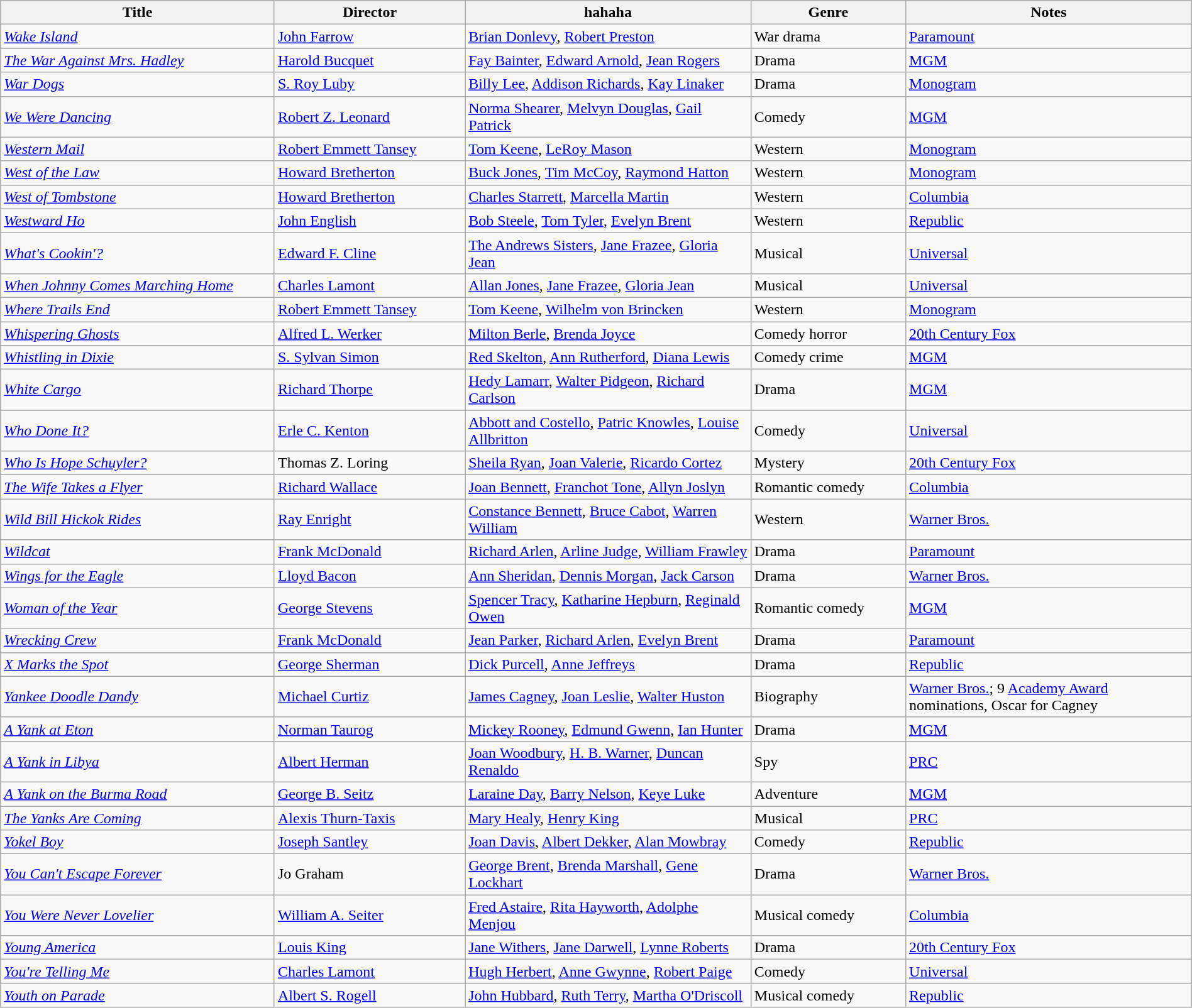<table class="wikitable" style="width:100%;">
<tr>
<th style="width:23%;">Title</th>
<th style="width:16%;">Director</th>
<th style="width:24%;">hahaha</th>
<th style="width:13%;">Genre</th>
<th style="width:24%;">Notes</th>
</tr>
<tr>
<td><em><a href='#'>Wake Island</a></em></td>
<td><a href='#'>John Farrow</a></td>
<td><a href='#'>Brian Donlevy</a>, <a href='#'>Robert Preston</a></td>
<td>War drama</td>
<td><a href='#'>Paramount</a></td>
</tr>
<tr>
<td><em><a href='#'>The War Against Mrs. Hadley</a></em></td>
<td><a href='#'>Harold Bucquet</a></td>
<td><a href='#'>Fay Bainter</a>, <a href='#'>Edward Arnold</a>, <a href='#'>Jean Rogers</a></td>
<td>Drama</td>
<td><a href='#'>MGM</a></td>
</tr>
<tr>
<td><em><a href='#'>War Dogs</a></em></td>
<td><a href='#'>S. Roy Luby</a></td>
<td><a href='#'>Billy Lee</a>, <a href='#'>Addison Richards</a>, <a href='#'>Kay Linaker</a></td>
<td>Drama</td>
<td><a href='#'>Monogram</a></td>
</tr>
<tr>
<td><em><a href='#'>We Were Dancing</a></em></td>
<td><a href='#'>Robert Z. Leonard</a></td>
<td><a href='#'>Norma Shearer</a>, <a href='#'>Melvyn Douglas</a>, <a href='#'>Gail Patrick</a></td>
<td>Comedy</td>
<td><a href='#'>MGM</a></td>
</tr>
<tr>
<td><em><a href='#'>Western Mail</a></em></td>
<td><a href='#'>Robert Emmett Tansey</a></td>
<td><a href='#'>Tom Keene</a>, <a href='#'>LeRoy Mason</a></td>
<td>Western</td>
<td><a href='#'>Monogram</a></td>
</tr>
<tr>
<td><em><a href='#'>West of the Law</a></em></td>
<td><a href='#'>Howard Bretherton</a></td>
<td><a href='#'>Buck Jones</a>, <a href='#'>Tim McCoy</a>, <a href='#'>Raymond Hatton</a></td>
<td>Western</td>
<td><a href='#'>Monogram</a></td>
</tr>
<tr>
<td><em><a href='#'>West of Tombstone</a></em></td>
<td><a href='#'>Howard Bretherton</a></td>
<td><a href='#'>Charles Starrett</a>, <a href='#'>Marcella Martin</a></td>
<td>Western</td>
<td><a href='#'>Columbia</a></td>
</tr>
<tr>
<td><em><a href='#'>Westward Ho</a></em></td>
<td><a href='#'>John English</a></td>
<td><a href='#'>Bob Steele</a>, <a href='#'>Tom Tyler</a>, <a href='#'>Evelyn Brent</a></td>
<td>Western</td>
<td><a href='#'>Republic</a></td>
</tr>
<tr>
<td><em><a href='#'>What's Cookin'?</a></em></td>
<td><a href='#'>Edward F. Cline</a></td>
<td><a href='#'>The Andrews Sisters</a>, <a href='#'>Jane Frazee</a>, <a href='#'>Gloria Jean</a></td>
<td>Musical</td>
<td><a href='#'>Universal</a></td>
</tr>
<tr>
<td><em><a href='#'>When Johnny Comes Marching Home</a></em></td>
<td><a href='#'>Charles Lamont</a></td>
<td><a href='#'>Allan Jones</a>, <a href='#'>Jane Frazee</a>, <a href='#'>Gloria Jean</a></td>
<td>Musical</td>
<td><a href='#'>Universal</a></td>
</tr>
<tr>
<td><em><a href='#'>Where Trails End</a></em></td>
<td><a href='#'>Robert Emmett Tansey</a></td>
<td><a href='#'>Tom Keene</a>, <a href='#'>Wilhelm von Brincken</a></td>
<td>Western</td>
<td><a href='#'>Monogram</a></td>
</tr>
<tr>
<td><em><a href='#'>Whispering Ghosts</a></em></td>
<td><a href='#'>Alfred L. Werker</a></td>
<td><a href='#'>Milton Berle</a>, <a href='#'>Brenda Joyce</a></td>
<td>Comedy horror</td>
<td><a href='#'>20th Century Fox</a></td>
</tr>
<tr>
<td><em><a href='#'>Whistling in Dixie</a></em></td>
<td><a href='#'>S. Sylvan Simon</a></td>
<td><a href='#'>Red Skelton</a>, <a href='#'>Ann Rutherford</a>, <a href='#'>Diana Lewis</a></td>
<td>Comedy crime</td>
<td><a href='#'>MGM</a></td>
</tr>
<tr>
<td><em><a href='#'>White Cargo</a></em></td>
<td><a href='#'>Richard Thorpe</a></td>
<td><a href='#'>Hedy Lamarr</a>, <a href='#'>Walter Pidgeon</a>, <a href='#'>Richard Carlson</a></td>
<td>Drama</td>
<td><a href='#'>MGM</a></td>
</tr>
<tr>
<td><em><a href='#'>Who Done It?</a></em></td>
<td><a href='#'>Erle C. Kenton</a></td>
<td><a href='#'>Abbott and Costello</a>, <a href='#'>Patric Knowles</a>, <a href='#'>Louise Allbritton</a></td>
<td>Comedy</td>
<td><a href='#'>Universal</a></td>
</tr>
<tr>
<td><em><a href='#'>Who Is Hope Schuyler?</a></em></td>
<td>Thomas Z. Loring</td>
<td><a href='#'>Sheila Ryan</a>, <a href='#'>Joan Valerie</a>, <a href='#'>Ricardo Cortez</a></td>
<td>Mystery</td>
<td><a href='#'>20th Century Fox</a></td>
</tr>
<tr>
<td><em><a href='#'>The Wife Takes a Flyer</a></em></td>
<td><a href='#'>Richard Wallace</a></td>
<td><a href='#'>Joan Bennett</a>, <a href='#'>Franchot Tone</a>, <a href='#'>Allyn Joslyn</a></td>
<td>Romantic comedy</td>
<td><a href='#'>Columbia</a></td>
</tr>
<tr>
<td><em><a href='#'>Wild Bill Hickok Rides</a></em></td>
<td><a href='#'>Ray Enright</a></td>
<td><a href='#'>Constance Bennett</a>, <a href='#'>Bruce Cabot</a>, <a href='#'>Warren William</a></td>
<td>Western</td>
<td><a href='#'>Warner Bros.</a></td>
</tr>
<tr>
<td><em><a href='#'>Wildcat</a></em></td>
<td><a href='#'>Frank McDonald</a></td>
<td><a href='#'>Richard Arlen</a>, <a href='#'>Arline Judge</a>, <a href='#'>William Frawley</a></td>
<td>Drama</td>
<td><a href='#'>Paramount</a></td>
</tr>
<tr>
<td><em><a href='#'>Wings for the Eagle</a></em></td>
<td><a href='#'>Lloyd Bacon</a></td>
<td><a href='#'>Ann Sheridan</a>, <a href='#'>Dennis Morgan</a>, <a href='#'>Jack Carson</a></td>
<td>Drama</td>
<td><a href='#'>Warner Bros.</a></td>
</tr>
<tr>
<td><em><a href='#'>Woman of the Year</a></em></td>
<td><a href='#'>George Stevens</a></td>
<td><a href='#'>Spencer Tracy</a>, <a href='#'>Katharine Hepburn</a>, <a href='#'>Reginald Owen</a></td>
<td>Romantic comedy</td>
<td><a href='#'>MGM</a></td>
</tr>
<tr>
<td><em><a href='#'>Wrecking Crew</a></em></td>
<td><a href='#'>Frank McDonald</a></td>
<td><a href='#'>Jean Parker</a>, <a href='#'>Richard Arlen</a>, <a href='#'>Evelyn Brent</a></td>
<td>Drama</td>
<td><a href='#'>Paramount</a></td>
</tr>
<tr>
<td><em><a href='#'>X Marks the Spot</a></em></td>
<td><a href='#'>George Sherman</a></td>
<td><a href='#'>Dick Purcell</a>, <a href='#'>Anne Jeffreys</a></td>
<td>Drama</td>
<td><a href='#'>Republic</a></td>
</tr>
<tr>
<td><em><a href='#'>Yankee Doodle Dandy</a></em></td>
<td><a href='#'>Michael Curtiz</a></td>
<td><a href='#'>James Cagney</a>, <a href='#'>Joan Leslie</a>, <a href='#'>Walter Huston</a></td>
<td>Biography</td>
<td><a href='#'>Warner Bros.</a>; 9 <a href='#'>Academy Award</a> nominations, Oscar for Cagney</td>
</tr>
<tr>
<td><em><a href='#'>A Yank at Eton</a></em></td>
<td><a href='#'>Norman Taurog</a></td>
<td><a href='#'>Mickey Rooney</a>, <a href='#'>Edmund Gwenn</a>, <a href='#'>Ian Hunter</a></td>
<td>Drama</td>
<td><a href='#'>MGM</a></td>
</tr>
<tr>
<td><em><a href='#'>A Yank in Libya</a></em></td>
<td><a href='#'>Albert Herman</a></td>
<td><a href='#'>Joan Woodbury</a>, <a href='#'>H. B. Warner</a>, <a href='#'>Duncan Renaldo</a></td>
<td>Spy</td>
<td><a href='#'>PRC</a></td>
</tr>
<tr>
<td><em><a href='#'>A Yank on the Burma Road</a></em></td>
<td><a href='#'>George B. Seitz</a></td>
<td><a href='#'>Laraine Day</a>, <a href='#'>Barry Nelson</a>, <a href='#'>Keye Luke</a></td>
<td>Adventure</td>
<td><a href='#'>MGM</a></td>
</tr>
<tr>
<td><em><a href='#'>The Yanks Are Coming</a></em></td>
<td><a href='#'>Alexis Thurn-Taxis</a></td>
<td><a href='#'>Mary Healy</a>, <a href='#'>Henry King</a></td>
<td>Musical</td>
<td><a href='#'>PRC</a></td>
</tr>
<tr>
<td><em><a href='#'>Yokel Boy</a></em></td>
<td><a href='#'>Joseph Santley</a></td>
<td><a href='#'>Joan Davis</a>, <a href='#'>Albert Dekker</a>, <a href='#'>Alan Mowbray</a></td>
<td>Comedy</td>
<td><a href='#'>Republic</a></td>
</tr>
<tr>
<td><em><a href='#'>You Can't Escape Forever</a></em></td>
<td>Jo Graham</td>
<td><a href='#'>George Brent</a>, <a href='#'>Brenda Marshall</a>, <a href='#'>Gene Lockhart</a></td>
<td>Drama</td>
<td><a href='#'>Warner Bros.</a></td>
</tr>
<tr>
<td><em><a href='#'>You Were Never Lovelier</a></em></td>
<td><a href='#'>William A. Seiter</a></td>
<td><a href='#'>Fred Astaire</a>, <a href='#'>Rita Hayworth</a>, <a href='#'>Adolphe Menjou</a></td>
<td>Musical comedy</td>
<td><a href='#'>Columbia</a></td>
</tr>
<tr>
<td><em><a href='#'>Young America</a></em></td>
<td><a href='#'>Louis King</a></td>
<td><a href='#'>Jane Withers</a>, <a href='#'>Jane Darwell</a>, <a href='#'>Lynne Roberts</a></td>
<td>Drama</td>
<td><a href='#'>20th Century Fox</a></td>
</tr>
<tr>
<td><em><a href='#'>You're Telling Me</a></em></td>
<td><a href='#'>Charles Lamont</a></td>
<td><a href='#'>Hugh Herbert</a>, <a href='#'>Anne Gwynne</a>, <a href='#'>Robert Paige</a></td>
<td>Comedy</td>
<td><a href='#'>Universal</a></td>
</tr>
<tr>
<td><em><a href='#'>Youth on Parade</a></em></td>
<td><a href='#'>Albert S. Rogell</a></td>
<td><a href='#'>John Hubbard</a>, <a href='#'>Ruth Terry</a>, <a href='#'>Martha O'Driscoll</a></td>
<td>Musical comedy</td>
<td><a href='#'>Republic</a></td>
</tr>
</table>
